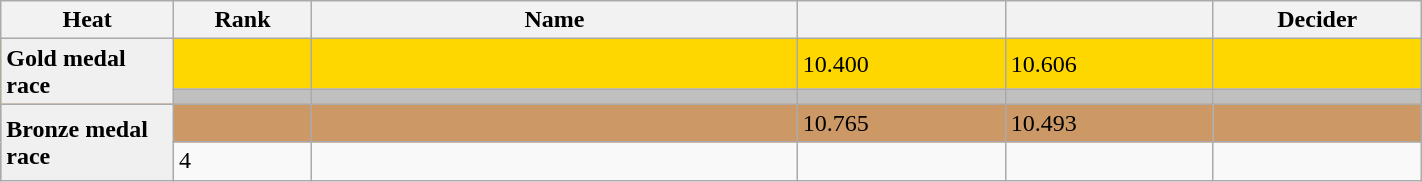<table class="wikitable" width=75%>
<tr>
<th width=20>Heat</th>
<th width=20>Rank</th>
<th width=150>Name</th>
<th width=60></th>
<th width=60></th>
<th width=60>Decider</th>
</tr>
<tr bgcolor=gold>
<td bgcolor=f0f0f0 rowspan=2><strong>Gold medal race</strong></td>
<td></td>
<td></td>
<td>10.400</td>
<td>10.606</td>
<td></td>
</tr>
<tr bgcolor=silver>
<td></td>
<td></td>
<td></td>
<td></td>
<td></td>
</tr>
<tr bgcolor=cc9966>
<td bgcolor=f0f0f0 rowspan=2><strong>Bronze medal race</strong></td>
<td></td>
<td></td>
<td>10.765</td>
<td>10.493</td>
<td></td>
</tr>
<tr>
<td>4</td>
<td></td>
<td></td>
<td></td>
<td></td>
</tr>
</table>
